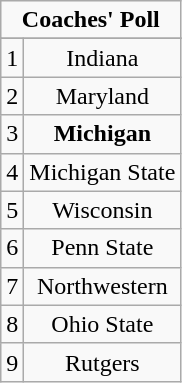<table class="wikitable" style="display: inline-table;">
<tr>
<td align="center" Colspan="3"><strong>Coaches' Poll</strong></td>
</tr>
<tr align="center">
</tr>
<tr align="center">
<td>1</td>
<td>Indiana</td>
</tr>
<tr align="center">
<td>2</td>
<td>Maryland</td>
</tr>
<tr align="center">
<td>3</td>
<td><strong>Michigan</strong></td>
</tr>
<tr align="center">
<td>4</td>
<td>Michigan State</td>
</tr>
<tr align="center">
<td>5</td>
<td>Wisconsin</td>
</tr>
<tr align="center">
<td>6</td>
<td>Penn State</td>
</tr>
<tr align="center">
<td>7</td>
<td>Northwestern</td>
</tr>
<tr align="center">
<td>8</td>
<td>Ohio State</td>
</tr>
<tr align="center">
<td>9</td>
<td>Rutgers</td>
</tr>
</table>
